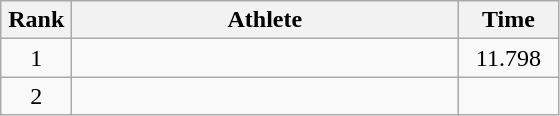<table class=wikitable style="text-align:center">
<tr>
<th width=40>Rank</th>
<th width=250>Athlete</th>
<th width=60>Time</th>
</tr>
<tr>
<td>1</td>
<td align=left></td>
<td>11.798</td>
</tr>
<tr>
<td>2</td>
<td align=left></td>
<td></td>
</tr>
</table>
